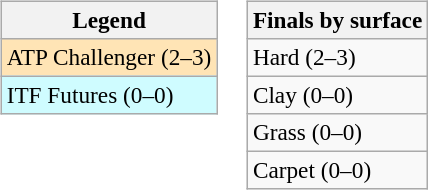<table>
<tr valign=top>
<td><br><table class=wikitable style=font-size:97%>
<tr>
<th>Legend</th>
</tr>
<tr bgcolor=moccasin>
<td>ATP Challenger (2–3)</td>
</tr>
<tr bgcolor=cffcff>
<td>ITF Futures (0–0)</td>
</tr>
</table>
</td>
<td><br><table class=wikitable style=font-size:97%>
<tr>
<th>Finals by surface</th>
</tr>
<tr>
<td>Hard (2–3)</td>
</tr>
<tr>
<td>Clay (0–0)</td>
</tr>
<tr>
<td>Grass (0–0)</td>
</tr>
<tr>
<td>Carpet (0–0)</td>
</tr>
</table>
</td>
</tr>
</table>
